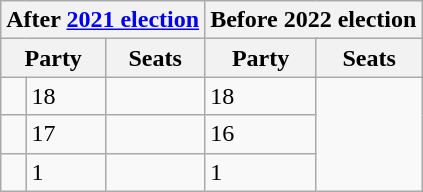<table class="wikitable">
<tr>
<th colspan="3">After <a href='#'>2021 election</a></th>
<th colspan="3">Before 2022 election</th>
</tr>
<tr>
<th colspan="2">Party</th>
<th>Seats</th>
<th colspan="2">Party</th>
<th>Seats</th>
</tr>
<tr>
<td></td>
<td>18</td>
<td></td>
<td>18</td>
</tr>
<tr>
<td></td>
<td>17</td>
<td></td>
<td>16</td>
</tr>
<tr>
<td></td>
<td>1</td>
<td></td>
<td>1</td>
</tr>
</table>
